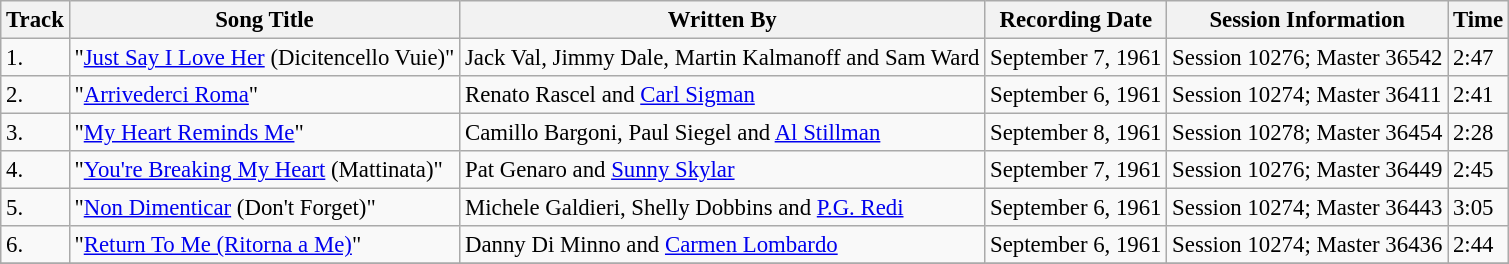<table class="wikitable" style="font-size:95%;">
<tr>
<th>Track</th>
<th>Song Title</th>
<th>Written By</th>
<th>Recording Date</th>
<th>Session Information</th>
<th>Time</th>
</tr>
<tr>
<td>1.</td>
<td>"<a href='#'>Just Say I Love Her</a> (Dicitencello Vuie)"</td>
<td>Jack Val, Jimmy Dale, Martin Kalmanoff and Sam Ward</td>
<td>September 7, 1961</td>
<td>Session 10276; Master 36542</td>
<td>2:47</td>
</tr>
<tr>
<td>2.</td>
<td>"<a href='#'>Arrivederci Roma</a>"</td>
<td>Renato Rascel and <a href='#'>Carl Sigman</a></td>
<td>September 6, 1961</td>
<td>Session 10274; Master 36411</td>
<td>2:41</td>
</tr>
<tr>
<td>3.</td>
<td>"<a href='#'>My Heart Reminds Me</a>"</td>
<td>Camillo Bargoni, Paul Siegel and <a href='#'>Al Stillman</a></td>
<td>September 8, 1961</td>
<td>Session 10278; Master 36454</td>
<td>2:28</td>
</tr>
<tr>
<td>4.</td>
<td>"<a href='#'>You're Breaking My Heart</a> (Mattinata)"</td>
<td>Pat Genaro and <a href='#'>Sunny Skylar</a></td>
<td>September 7, 1961</td>
<td>Session 10276; Master 36449</td>
<td>2:45</td>
</tr>
<tr>
<td>5.</td>
<td>"<a href='#'>Non Dimenticar</a> (Don't Forget)"</td>
<td>Michele Galdieri, Shelly Dobbins and <a href='#'>P.G. Redi</a></td>
<td>September 6, 1961</td>
<td>Session 10274; Master 36443</td>
<td>3:05</td>
</tr>
<tr>
<td>6.</td>
<td>"<a href='#'>Return To Me (Ritorna a Me)</a>"</td>
<td>Danny Di Minno and <a href='#'>Carmen Lombardo</a></td>
<td>September 6, 1961</td>
<td>Session 10274; Master 36436</td>
<td>2:44</td>
</tr>
<tr>
</tr>
</table>
